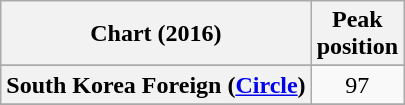<table class="wikitable sortable plainrowheaders">
<tr>
<th scope="col">Chart (2016)</th>
<th scope="col">Peak<br>position</th>
</tr>
<tr>
</tr>
<tr>
</tr>
<tr>
<th scope="row">South Korea Foreign (<a href='#'>Circle</a>)</th>
<td align="center">97</td>
</tr>
<tr>
</tr>
</table>
